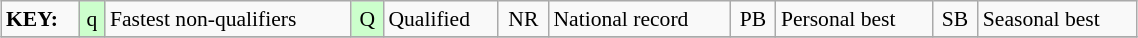<table class="wikitable" style="margin:0.5em auto; font-size:90%;position:relative;" width=60%>
<tr>
<td><strong>KEY:</strong></td>
<td bgcolor=ccffcc align=center>q</td>
<td>Fastest non-qualifiers</td>
<td bgcolor=ccffcc align=center>Q</td>
<td>Qualified</td>
<td align=center>NR</td>
<td>National record</td>
<td align=center>PB</td>
<td>Personal best</td>
<td align=center>SB</td>
<td>Seasonal best</td>
</tr>
<tr>
</tr>
</table>
